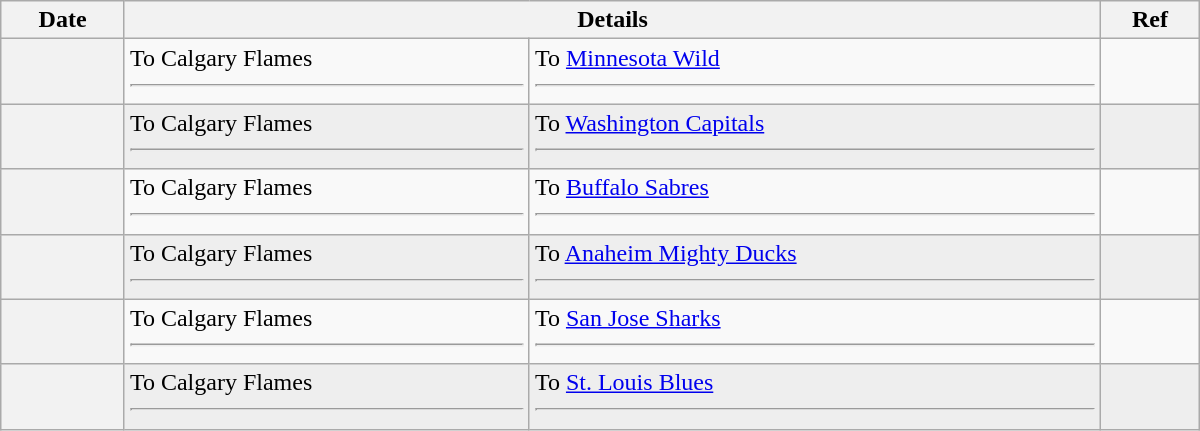<table class="wikitable plainrowheaders" style="width: 50em;">
<tr>
<th scope="col">Date</th>
<th scope="col" colspan="2">Details</th>
<th scope="col">Ref</th>
</tr>
<tr>
<th scope="row"></th>
<td valign="top">To Calgary Flames <hr> </td>
<td valign="top">To <a href='#'>Minnesota Wild</a> <hr> </td>
<td></td>
</tr>
<tr bgcolor="#eeeeee">
<th scope="row"></th>
<td valign="top">To Calgary Flames <hr> </td>
<td valign="top">To <a href='#'>Washington Capitals</a> <hr> </td>
<td></td>
</tr>
<tr>
<th scope="row"></th>
<td valign="top">To Calgary Flames <hr> </td>
<td valign="top">To <a href='#'>Buffalo Sabres</a> <hr> </td>
<td></td>
</tr>
<tr bgcolor="#eeeeee">
<th scope="row"></th>
<td valign="top">To Calgary Flames <hr> </td>
<td valign="top">To <a href='#'>Anaheim Mighty Ducks</a> <hr> </td>
<td></td>
</tr>
<tr>
<th scope="row"></th>
<td valign="top">To Calgary Flames <hr> </td>
<td valign="top">To <a href='#'>San Jose Sharks</a> <hr> </td>
<td></td>
</tr>
<tr bgcolor="#eeeeee">
<th scope="row"></th>
<td valign="top">To Calgary Flames <hr> </td>
<td valign="top">To <a href='#'>St. Louis Blues</a> <hr> </td>
<td></td>
</tr>
</table>
